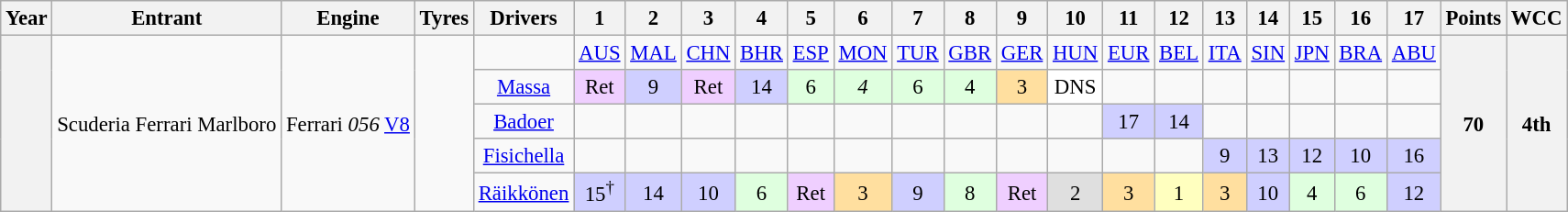<table class="wikitable" style="text-align:center; font-size:95%">
<tr>
<th>Year</th>
<th>Entrant</th>
<th>Engine</th>
<th>Tyres</th>
<th>Drivers</th>
<th>1</th>
<th>2</th>
<th>3</th>
<th>4</th>
<th>5</th>
<th>6</th>
<th>7</th>
<th>8</th>
<th>9</th>
<th>10</th>
<th>11</th>
<th>12</th>
<th>13</th>
<th>14</th>
<th>15</th>
<th>16</th>
<th>17</th>
<th>Points</th>
<th>WCC</th>
</tr>
<tr>
<th rowspan="5"></th>
<td rowspan="5">Scuderia Ferrari Marlboro</td>
<td rowspan="5">Ferrari <em>056</em> <a href='#'>V8</a></td>
<td rowspan="5"></td>
<td></td>
<td><a href='#'>AUS</a></td>
<td><a href='#'>MAL</a></td>
<td><a href='#'>CHN</a></td>
<td><a href='#'>BHR</a></td>
<td><a href='#'>ESP</a></td>
<td><a href='#'>MON</a></td>
<td><a href='#'>TUR</a></td>
<td><a href='#'>GBR</a></td>
<td><a href='#'>GER</a></td>
<td><a href='#'>HUN</a></td>
<td><a href='#'>EUR</a></td>
<td><a href='#'>BEL</a></td>
<td><a href='#'>ITA</a></td>
<td><a href='#'>SIN</a></td>
<td><a href='#'>JPN</a></td>
<td><a href='#'>BRA</a></td>
<td><a href='#'>ABU</a></td>
<th rowspan="5"><strong>70</strong></th>
<th rowspan="5"><strong>4th</strong></th>
</tr>
<tr>
<td><a href='#'>Massa</a></td>
<td style="background:#efcfff;">Ret</td>
<td style="background:#cfcfff;">9</td>
<td style="background:#efcfff;">Ret</td>
<td style="background:#cfcfff;">14</td>
<td style="background:#dfffdf;">6</td>
<td style="background:#dfffdf;"><em>4</em></td>
<td style="background:#dfffdf;">6</td>
<td style="background:#dfffdf;">4</td>
<td style="background:#ffdf9f;">3</td>
<td style="background:#ffffff;">DNS</td>
<td></td>
<td></td>
<td></td>
<td></td>
<td></td>
<td></td>
<td></td>
</tr>
<tr>
<td><a href='#'>Badoer</a></td>
<td></td>
<td></td>
<td></td>
<td></td>
<td></td>
<td></td>
<td></td>
<td></td>
<td></td>
<td></td>
<td style="background:#cfcfff;">17</td>
<td style="background:#cfcfff;">14</td>
<td></td>
<td></td>
<td></td>
<td></td>
<td></td>
</tr>
<tr>
<td><a href='#'>Fisichella</a></td>
<td></td>
<td></td>
<td></td>
<td></td>
<td></td>
<td></td>
<td></td>
<td></td>
<td></td>
<td></td>
<td></td>
<td></td>
<td style="background:#cfcfff;">9</td>
<td style="background:#cfcfff;">13</td>
<td style="background:#cfcfff;">12</td>
<td style="background:#cfcfff;">10</td>
<td style="background:#cfcfff;">16</td>
</tr>
<tr>
<td><a href='#'>Räikkönen</a></td>
<td style="background:#cfcfff;">15<sup>†</sup></td>
<td style="background:#cfcfff;">14</td>
<td style="background:#cfcfff;">10</td>
<td style="background:#dfffdf;">6</td>
<td style="background:#efcfff;">Ret</td>
<td style="background:#ffdf9f;">3</td>
<td style="background:#cfcfff;">9</td>
<td style="background:#dfffdf;">8</td>
<td style="background:#efcfff;">Ret</td>
<td style="background:#dfdfdf;">2</td>
<td style="background:#ffdf9f;">3</td>
<td style="background:#FFFFBF;">1</td>
<td style="background:#ffdf9f;">3</td>
<td style="background:#cfcfff;">10</td>
<td style="background:#dfffdf;">4</td>
<td style="background:#dfffdf;">6</td>
<td style="background:#cfcfff;">12</td>
</tr>
</table>
